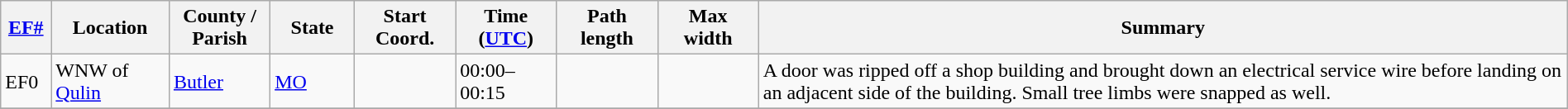<table class="wikitable sortable" style="width:100%;">
<tr>
<th scope="col"  style="width:3%; text-align:center;"><a href='#'>EF#</a></th>
<th scope="col"  style="width:7%; text-align:center;" class="unsortable">Location</th>
<th scope="col"  style="width:6%; text-align:center;" class="unsortable">County / Parish</th>
<th scope="col"  style="width:5%; text-align:center;">State</th>
<th scope="col"  style="width:6%; text-align:center;">Start Coord.</th>
<th scope="col"  style="width:6%; text-align:center;">Time (<a href='#'>UTC</a>)</th>
<th scope="col"  style="width:6%; text-align:center;">Path length</th>
<th scope="col"  style="width:6%; text-align:center;">Max width</th>
<th scope="col" class="unsortable" style="width:48%; text-align:center;">Summary</th>
</tr>
<tr>
<td bgcolor=>EF0</td>
<td>WNW of <a href='#'>Qulin</a></td>
<td><a href='#'>Butler</a></td>
<td><a href='#'>MO</a></td>
<td></td>
<td>00:00–00:15</td>
<td></td>
<td></td>
<td>A door was ripped off a shop building and brought down an electrical service wire before landing on an adjacent side of the building. Small tree limbs were snapped as well.</td>
</tr>
<tr>
</tr>
</table>
